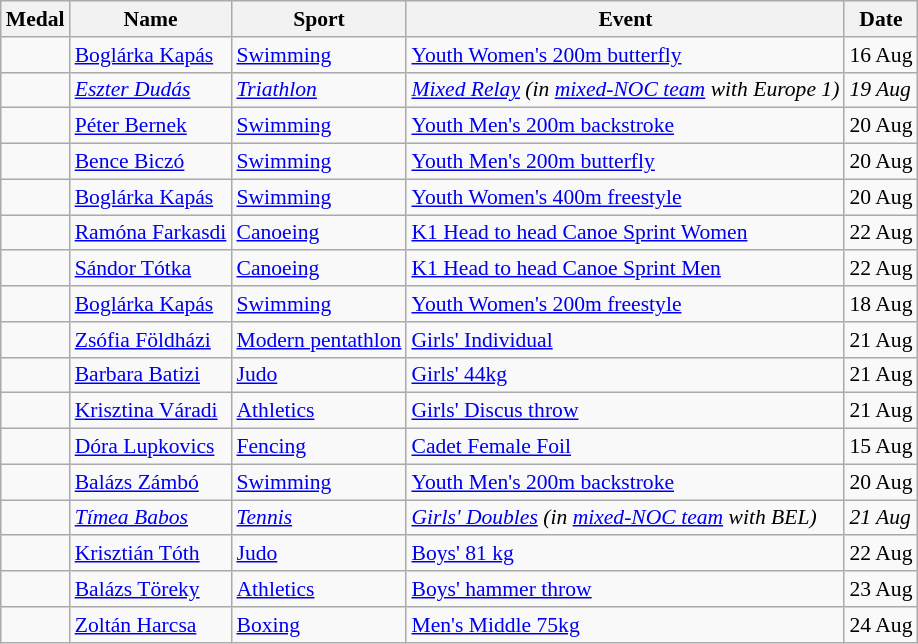<table class="wikitable sortable" style="font-size:90%">
<tr>
<th>Medal</th>
<th>Name</th>
<th>Sport</th>
<th>Event</th>
<th>Date</th>
</tr>
<tr>
<td></td>
<td><a href='#'>Boglárka Kapás</a></td>
<td><a href='#'>Swimming</a></td>
<td><a href='#'>Youth Women's 200m butterfly</a></td>
<td>16 Aug</td>
</tr>
<tr>
<td><em></em></td>
<td><em><a href='#'>Eszter Dudás</a></em></td>
<td><em><a href='#'>Triathlon</a></em></td>
<td><em><a href='#'>Mixed Relay</a> (in <a href='#'>mixed-NOC team</a> with Europe 1)</em></td>
<td><em>19 Aug</em></td>
</tr>
<tr>
<td></td>
<td><a href='#'>Péter Bernek</a></td>
<td><a href='#'>Swimming</a></td>
<td><a href='#'>Youth Men's 200m backstroke</a></td>
<td>20 Aug</td>
</tr>
<tr>
<td></td>
<td><a href='#'>Bence Biczó</a></td>
<td><a href='#'>Swimming</a></td>
<td><a href='#'>Youth Men's 200m butterfly</a></td>
<td>20 Aug</td>
</tr>
<tr>
<td></td>
<td><a href='#'>Boglárka Kapás</a></td>
<td><a href='#'>Swimming</a></td>
<td><a href='#'>Youth Women's 400m freestyle</a></td>
<td>20 Aug</td>
</tr>
<tr>
<td></td>
<td><a href='#'>Ramóna Farkasdi</a></td>
<td><a href='#'>Canoeing</a></td>
<td><a href='#'>K1 Head to head Canoe Sprint Women</a></td>
<td>22 Aug</td>
</tr>
<tr>
<td></td>
<td><a href='#'>Sándor Tótka</a></td>
<td><a href='#'>Canoeing</a></td>
<td><a href='#'>K1 Head to head Canoe Sprint Men</a></td>
<td>22 Aug</td>
</tr>
<tr>
<td></td>
<td><a href='#'>Boglárka Kapás</a></td>
<td><a href='#'>Swimming</a></td>
<td><a href='#'>Youth Women's 200m freestyle</a></td>
<td>18 Aug</td>
</tr>
<tr>
<td></td>
<td><a href='#'>Zsófia Földházi</a></td>
<td><a href='#'>Modern pentathlon</a></td>
<td><a href='#'>Girls' Individual</a></td>
<td>21 Aug</td>
</tr>
<tr>
<td></td>
<td><a href='#'>Barbara Batizi</a></td>
<td><a href='#'>Judo</a></td>
<td><a href='#'>Girls' 44kg</a></td>
<td>21 Aug</td>
</tr>
<tr>
<td></td>
<td><a href='#'>Krisztina Váradi</a></td>
<td><a href='#'>Athletics</a></td>
<td><a href='#'>Girls' Discus throw</a></td>
<td>21 Aug</td>
</tr>
<tr>
<td></td>
<td><a href='#'>Dóra Lupkovics</a></td>
<td><a href='#'>Fencing</a></td>
<td><a href='#'>Cadet Female Foil</a></td>
<td>15 Aug</td>
</tr>
<tr>
<td></td>
<td><a href='#'>Balázs Zámbó</a></td>
<td><a href='#'>Swimming</a></td>
<td><a href='#'>Youth Men's 200m backstroke</a></td>
<td>20 Aug</td>
</tr>
<tr>
<td><em></em></td>
<td><em><a href='#'>Tímea Babos</a></em></td>
<td><em><a href='#'>Tennis</a></em></td>
<td><em><a href='#'>Girls' Doubles</a> (in <a href='#'>mixed-NOC team</a> with BEL)</em></td>
<td><em>21 Aug</em></td>
</tr>
<tr>
<td></td>
<td><a href='#'>Krisztián Tóth</a></td>
<td><a href='#'>Judo</a></td>
<td><a href='#'>Boys' 81 kg</a></td>
<td>22 Aug</td>
</tr>
<tr>
<td></td>
<td><a href='#'>Balázs Töreky</a></td>
<td><a href='#'>Athletics</a></td>
<td><a href='#'>Boys' hammer throw</a></td>
<td>23 Aug</td>
</tr>
<tr>
<td></td>
<td><a href='#'>Zoltán Harcsa</a></td>
<td><a href='#'>Boxing</a></td>
<td><a href='#'>Men's Middle 75kg</a></td>
<td>24 Aug</td>
</tr>
</table>
